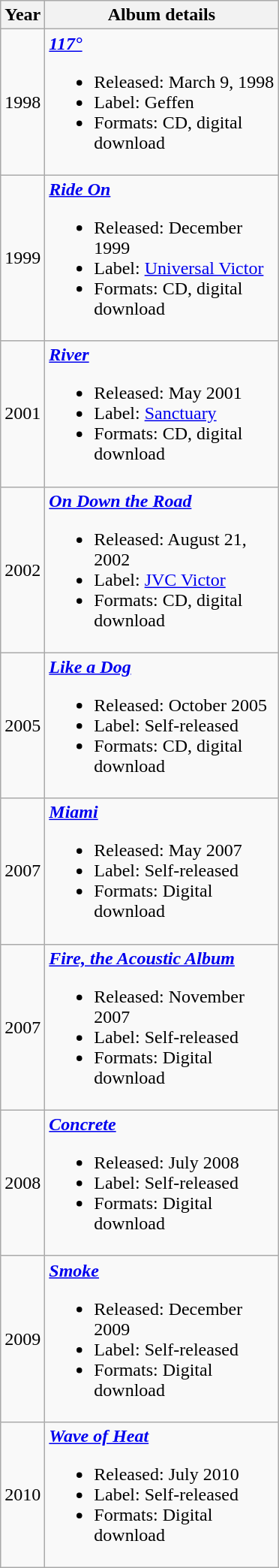<table class="wikitable">
<tr>
<th>Year</th>
<th width="200">Album details</th>
</tr>
<tr>
<td>1998</td>
<td><strong><em><a href='#'>117°</a></em></strong><br><ul><li>Released: March 9, 1998</li><li>Label: Geffen</li><li>Formats: CD, digital download</li></ul></td>
</tr>
<tr>
<td>1999</td>
<td><strong><em><a href='#'>Ride On</a></em></strong><br><ul><li>Released: December 1999</li><li>Label: <a href='#'>Universal Victor</a></li><li>Formats: CD, digital download</li></ul></td>
</tr>
<tr>
<td>2001</td>
<td><strong><em><a href='#'>River</a></em></strong><br><ul><li>Released: May 2001</li><li>Label: <a href='#'>Sanctuary</a></li><li>Formats: CD, digital download</li></ul></td>
</tr>
<tr>
<td>2002</td>
<td><strong><em><a href='#'>On Down the Road</a></em></strong><br><ul><li>Released: August 21, 2002</li><li>Label: <a href='#'>JVC Victor</a></li><li>Formats: CD, digital download</li></ul></td>
</tr>
<tr>
<td>2005</td>
<td><strong><em><a href='#'>Like a Dog</a></em></strong><br><ul><li>Released: October 2005</li><li>Label: Self-released</li><li>Formats: CD, digital download</li></ul></td>
</tr>
<tr>
<td>2007</td>
<td><strong><em><a href='#'>Miami</a></em></strong><br><ul><li>Released: May 2007</li><li>Label: Self-released</li><li>Formats: Digital download</li></ul></td>
</tr>
<tr>
<td>2007</td>
<td><strong><em><a href='#'>Fire, the Acoustic Album</a></em></strong><br><ul><li>Released: November 2007</li><li>Label: Self-released</li><li>Formats: Digital download</li></ul></td>
</tr>
<tr>
<td>2008</td>
<td><strong><em><a href='#'>Concrete</a></em></strong><br><ul><li>Released: July 2008</li><li>Label: Self-released</li><li>Formats: Digital download</li></ul></td>
</tr>
<tr>
<td>2009</td>
<td><strong><em><a href='#'>Smoke</a></em></strong><br><ul><li>Released: December 2009</li><li>Label: Self-released</li><li>Formats: Digital download</li></ul></td>
</tr>
<tr>
<td>2010</td>
<td><strong><em><a href='#'>Wave of Heat</a></em></strong><br><ul><li>Released: July 2010</li><li>Label: Self-released</li><li>Formats: Digital download</li></ul></td>
</tr>
</table>
